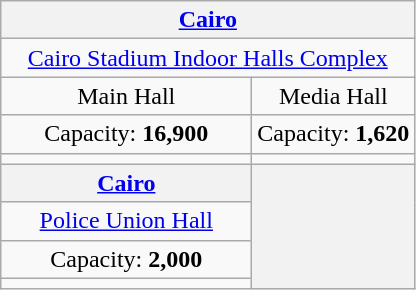<table class="wikitable" style="text-align:center">
<tr>
<th colspan=2><a href='#'>Cairo</a></th>
</tr>
<tr>
<td colspan=2><a href='#'>Cairo Stadium Indoor Halls Complex</a></td>
</tr>
<tr>
<td>Main Hall</td>
<td>Media Hall</td>
</tr>
<tr>
<td>Capacity: <strong>16,900</strong></td>
<td>Capacity: <strong>1,620</strong></td>
</tr>
<tr>
<td></td>
<td></td>
</tr>
<tr>
<th width=160><a href='#'>Cairo</a></th>
<th rowspan=8><br></th>
</tr>
<tr>
<td><a href='#'>Police Union Hall</a></td>
</tr>
<tr>
<td>Capacity: <strong>2,000</strong></td>
</tr>
<tr>
<td></td>
</tr>
</table>
